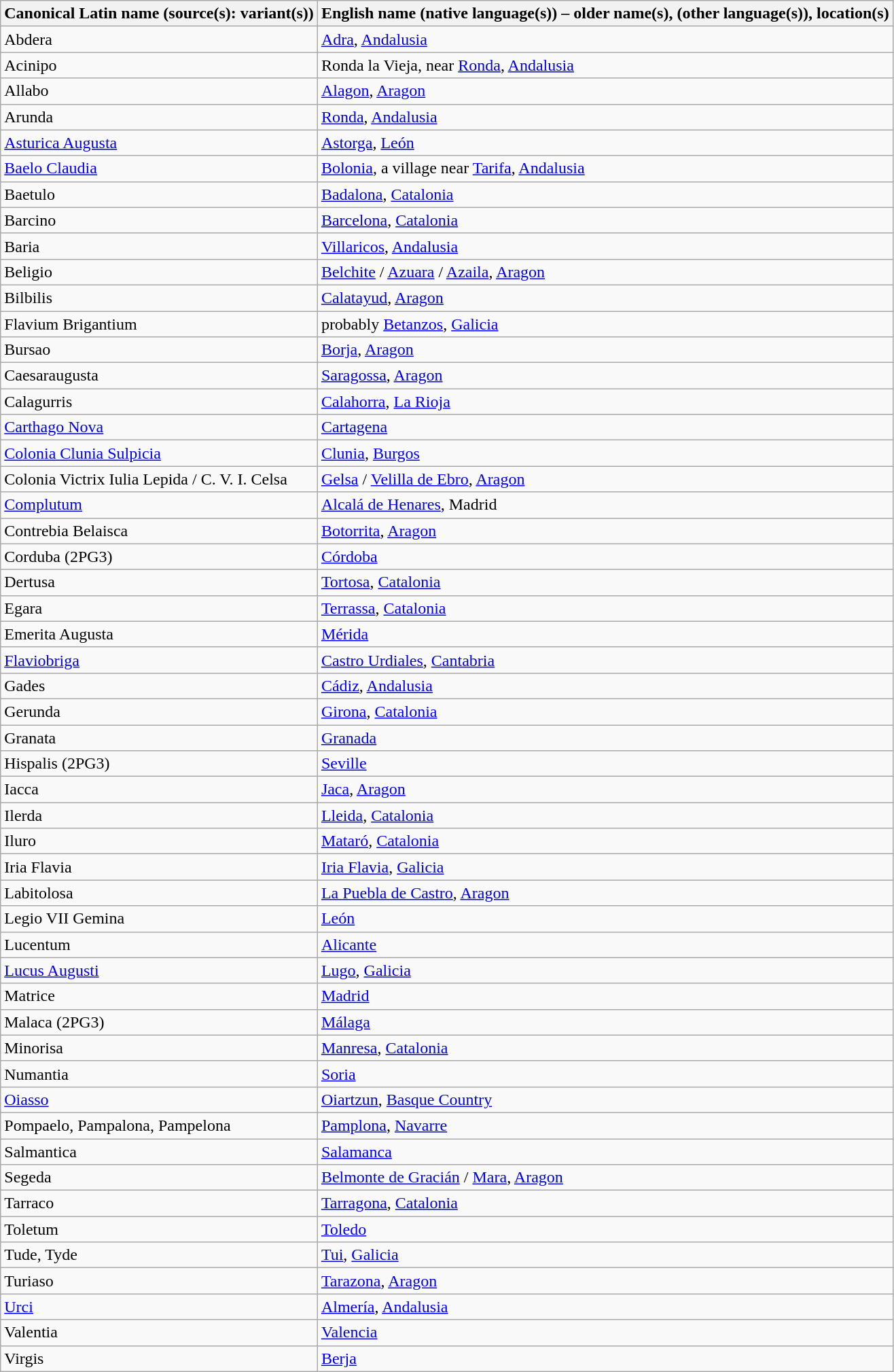<table class="wikitable sortable">
<tr>
<th>Canonical Latin name (source(s): variant(s))</th>
<th>English name (native language(s)) – older name(s), (other language(s)), location(s)</th>
</tr>
<tr>
<td>Abdera</td>
<td><a href='#'>Adra</a>, <a href='#'>Andalusia</a></td>
</tr>
<tr>
<td>Acinipo</td>
<td>Ronda la Vieja, near <a href='#'>Ronda</a>, <a href='#'>Andalusia</a></td>
</tr>
<tr>
<td>Allabo</td>
<td><a href='#'>Alagon</a>, <a href='#'>Aragon</a></td>
</tr>
<tr>
<td>Arunda</td>
<td><a href='#'>Ronda</a>, <a href='#'>Andalusia</a></td>
</tr>
<tr>
<td><a href='#'>Asturica Augusta</a></td>
<td><a href='#'>Astorga</a>, <a href='#'>León</a></td>
</tr>
<tr>
<td><a href='#'>Baelo Claudia</a></td>
<td><a href='#'>Bolonia</a>, a village near <a href='#'>Tarifa</a>, <a href='#'>Andalusia</a></td>
</tr>
<tr>
<td>Baetulo</td>
<td><a href='#'>Badalona</a>, <a href='#'>Catalonia</a></td>
</tr>
<tr>
<td>Barcino</td>
<td><a href='#'>Barcelona</a>, <a href='#'>Catalonia</a></td>
</tr>
<tr>
<td>Baria</td>
<td><a href='#'>Villaricos</a>, <a href='#'>Andalusia</a></td>
</tr>
<tr>
<td>Beligio</td>
<td><a href='#'>Belchite</a> / <a href='#'>Azuara</a> / <a href='#'>Azaila</a>, <a href='#'>Aragon</a></td>
</tr>
<tr>
<td>Bilbilis</td>
<td><a href='#'>Calatayud</a>, <a href='#'>Aragon</a></td>
</tr>
<tr>
<td>Flavium Brigantium</td>
<td>probably <a href='#'>Betanzos</a>, <a href='#'>Galicia</a></td>
</tr>
<tr>
<td>Bursao</td>
<td><a href='#'>Borja</a>, <a href='#'>Aragon</a></td>
</tr>
<tr>
<td>Caesaraugusta</td>
<td><a href='#'>Saragossa</a>, <a href='#'>Aragon</a></td>
</tr>
<tr>
<td>Calagurris</td>
<td><a href='#'>Calahorra</a>, <a href='#'>La Rioja</a></td>
</tr>
<tr>
<td><a href='#'>Carthago Nova</a></td>
<td><a href='#'>Cartagena</a></td>
</tr>
<tr>
<td><a href='#'>Colonia Clunia Sulpicia</a></td>
<td><a href='#'>Clunia</a>, <a href='#'>Burgos</a></td>
</tr>
<tr>
<td>Colonia Victrix Iulia Lepida / C. V. I. Celsa</td>
<td><a href='#'>Gelsa</a> / <a href='#'>Velilla de Ebro</a>, <a href='#'>Aragon</a></td>
</tr>
<tr>
<td><a href='#'>Complutum</a></td>
<td><a href='#'>Alcalá de Henares</a>, Madrid</td>
</tr>
<tr>
<td>Contrebia Belaisca</td>
<td><a href='#'>Botorrita</a>, <a href='#'>Aragon</a></td>
</tr>
<tr>
<td>Corduba (2PG3)</td>
<td><a href='#'>Córdoba</a></td>
</tr>
<tr>
<td>Dertusa</td>
<td><a href='#'>Tortosa</a>, <a href='#'>Catalonia</a></td>
</tr>
<tr>
<td>Egara</td>
<td><a href='#'>Terrassa</a>, <a href='#'>Catalonia</a></td>
</tr>
<tr>
<td>Emerita Augusta</td>
<td><a href='#'>Mérida</a></td>
</tr>
<tr>
<td><a href='#'>Flaviobriga</a></td>
<td><a href='#'>Castro Urdiales</a>, <a href='#'>Cantabria</a></td>
</tr>
<tr>
<td>Gades</td>
<td><a href='#'>Cádiz</a>, <a href='#'>Andalusia</a></td>
</tr>
<tr>
<td>Gerunda</td>
<td><a href='#'>Girona</a>, <a href='#'>Catalonia</a></td>
</tr>
<tr>
<td>Granata</td>
<td><a href='#'>Granada</a></td>
</tr>
<tr>
<td>Hispalis (2PG3)</td>
<td><a href='#'>Seville</a></td>
</tr>
<tr>
<td>Iacca</td>
<td><a href='#'>Jaca</a>, <a href='#'>Aragon</a></td>
</tr>
<tr>
<td>Ilerda</td>
<td><a href='#'>Lleida</a>, <a href='#'>Catalonia</a></td>
</tr>
<tr>
<td>Iluro</td>
<td><a href='#'>Mataró</a>, <a href='#'>Catalonia</a></td>
</tr>
<tr>
<td>Iria Flavia</td>
<td><a href='#'>Iria Flavia</a>, <a href='#'>Galicia</a></td>
</tr>
<tr>
<td>Labitolosa</td>
<td><a href='#'>La Puebla de Castro</a>, <a href='#'>Aragon</a></td>
</tr>
<tr>
<td>Legio VII Gemina</td>
<td><a href='#'>León</a></td>
</tr>
<tr>
<td>Lucentum</td>
<td><a href='#'>Alicante</a></td>
</tr>
<tr>
<td><a href='#'>Lucus Augusti</a></td>
<td><a href='#'>Lugo</a>, <a href='#'>Galicia</a></td>
</tr>
<tr>
<td>Matrice</td>
<td><a href='#'>Madrid</a></td>
</tr>
<tr>
<td>Malaca (2PG3)</td>
<td><a href='#'>Málaga</a></td>
</tr>
<tr>
<td>Minorisa</td>
<td><a href='#'>Manresa</a>, <a href='#'>Catalonia</a></td>
</tr>
<tr>
<td>Numantia</td>
<td><a href='#'>Soria</a></td>
</tr>
<tr>
<td><a href='#'>Oiasso</a></td>
<td><a href='#'>Oiartzun</a>, <a href='#'>Basque Country</a></td>
</tr>
<tr>
<td>Pompaelo, Pampalona, Pampelona</td>
<td><a href='#'>Pamplona</a>, <a href='#'>Navarre</a></td>
</tr>
<tr>
<td>Salmantica</td>
<td><a href='#'>Salamanca</a></td>
</tr>
<tr>
<td>Segeda</td>
<td><a href='#'>Belmonte de Gracián</a> / <a href='#'>Mara</a>, <a href='#'>Aragon</a></td>
</tr>
<tr>
<td>Tarraco</td>
<td><a href='#'>Tarragona</a>, <a href='#'>Catalonia</a></td>
</tr>
<tr>
<td>Toletum</td>
<td><a href='#'>Toledo</a></td>
</tr>
<tr>
<td>Tude, Tyde</td>
<td><a href='#'>Tui</a>, <a href='#'>Galicia</a></td>
</tr>
<tr>
<td>Turiaso</td>
<td><a href='#'>Tarazona</a>, <a href='#'>Aragon</a></td>
</tr>
<tr>
<td><a href='#'>Urci</a></td>
<td><a href='#'>Almería</a>, <a href='#'>Andalusia</a></td>
</tr>
<tr>
<td>Valentia</td>
<td><a href='#'>Valencia</a></td>
</tr>
<tr>
<td>Virgis</td>
<td><a href='#'>Berja</a></td>
</tr>
</table>
